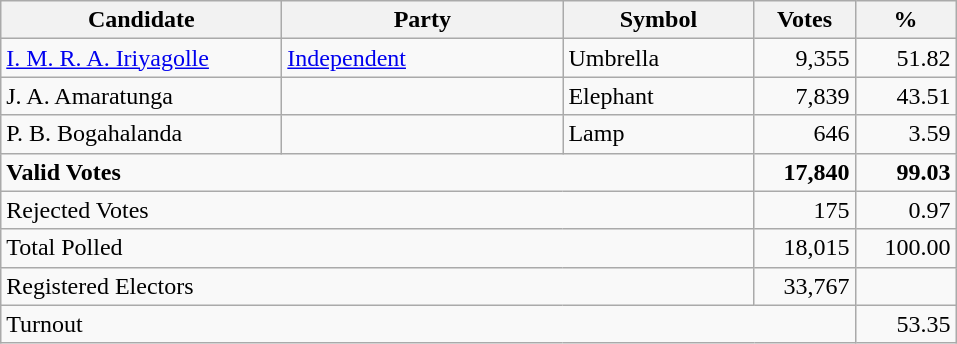<table class="wikitable" border="1" style="text-align:right;">
<tr>
<th align=left width="180">Candidate</th>
<th align=left width="180">Party</th>
<th align=left width="120">Symbol</th>
<th align=left width="60">Votes</th>
<th align=left width="60">%</th>
</tr>
<tr>
<td align=left><a href='#'>I. M. R. A. Iriyagolle</a></td>
<td align=left><a href='#'>Independent</a></td>
<td align=left>Umbrella</td>
<td>9,355</td>
<td>51.82</td>
</tr>
<tr>
<td align=left>J. A. Amaratunga</td>
<td align=left></td>
<td align=left>Elephant</td>
<td>7,839</td>
<td>43.51</td>
</tr>
<tr>
<td align=left>P. B. Bogahalanda</td>
<td align=left></td>
<td align=left>Lamp</td>
<td>646</td>
<td>3.59</td>
</tr>
<tr>
<td align=left colspan=3><strong>Valid Votes</strong></td>
<td><strong>17,840</strong></td>
<td><strong>99.03</strong></td>
</tr>
<tr>
<td align=left colspan=3>Rejected Votes</td>
<td>175</td>
<td>0.97</td>
</tr>
<tr>
<td align=left colspan=3>Total Polled</td>
<td>18,015</td>
<td>100.00</td>
</tr>
<tr>
<td align=left colspan=3>Registered Electors</td>
<td>33,767</td>
<td></td>
</tr>
<tr>
<td align=left colspan=4>Turnout</td>
<td>53.35</td>
</tr>
</table>
